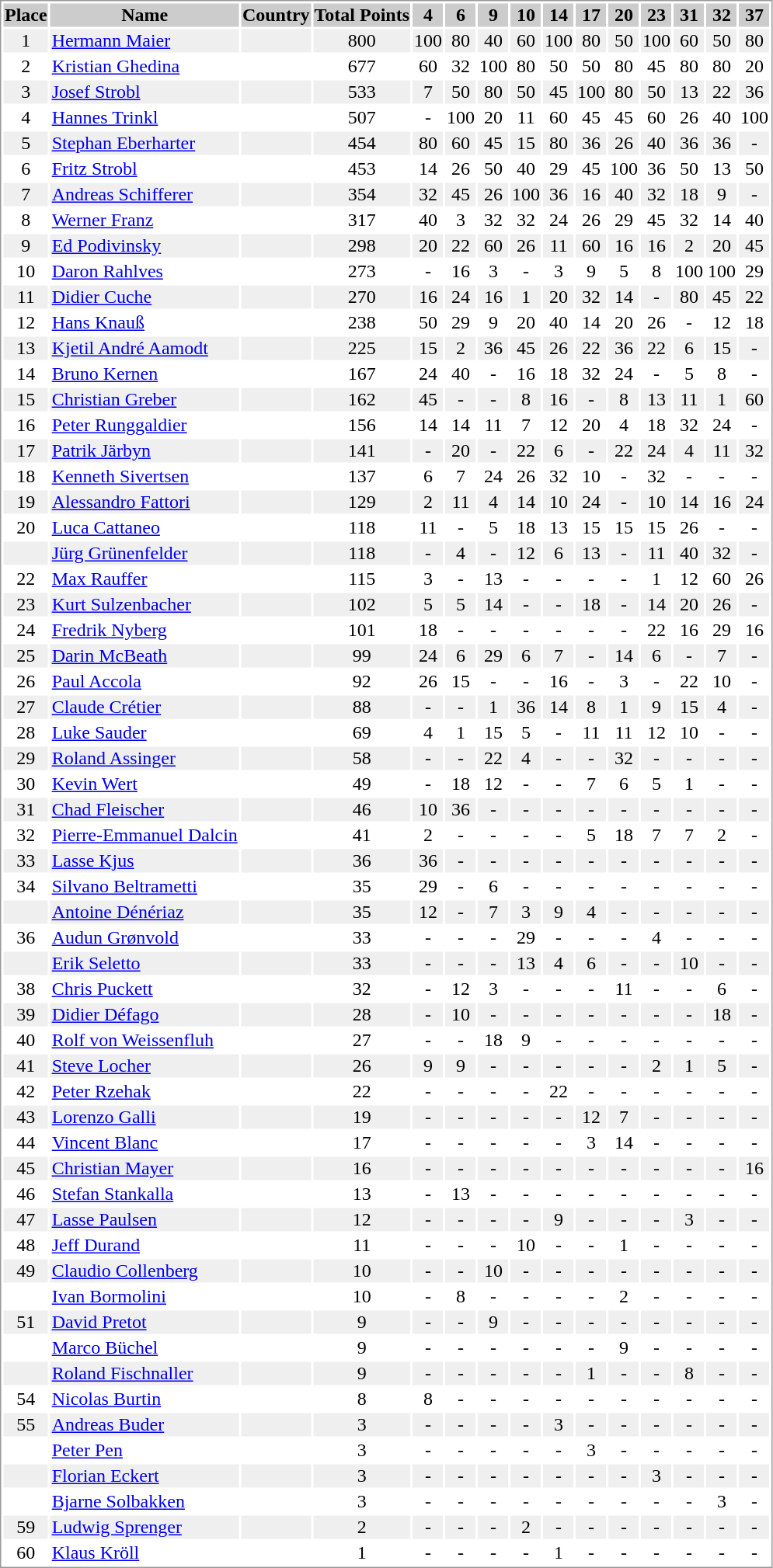<table border="0" style="border: 1px solid #999; background-color:#FFFFFF; text-align:center">
<tr align="center" bgcolor="#CCCCCC">
<th>Place</th>
<th>Name</th>
<th>Country</th>
<th>Total Points</th>
<th>4</th>
<th>6</th>
<th>9</th>
<th>10</th>
<th>14</th>
<th>17</th>
<th>20</th>
<th>23</th>
<th>31</th>
<th>32</th>
<th>37</th>
</tr>
<tr bgcolor="#EFEFEF">
<td>1</td>
<td align="left"><a href='#'>Hermann Maier</a></td>
<td align="left"></td>
<td>800</td>
<td>100</td>
<td>80</td>
<td>40</td>
<td>60</td>
<td>100</td>
<td>80</td>
<td>50</td>
<td>100</td>
<td>60</td>
<td>50</td>
<td>80</td>
</tr>
<tr>
<td>2</td>
<td align="left"><a href='#'>Kristian Ghedina</a></td>
<td align="left"></td>
<td>677</td>
<td>60</td>
<td>32</td>
<td>100</td>
<td>80</td>
<td>50</td>
<td>50</td>
<td>80</td>
<td>45</td>
<td>80</td>
<td>80</td>
<td>20</td>
</tr>
<tr bgcolor="#EFEFEF">
<td>3</td>
<td align="left"><a href='#'>Josef Strobl</a></td>
<td align="left"></td>
<td>533</td>
<td>7</td>
<td>50</td>
<td>80</td>
<td>50</td>
<td>45</td>
<td>100</td>
<td>80</td>
<td>50</td>
<td>13</td>
<td>22</td>
<td>36</td>
</tr>
<tr>
<td>4</td>
<td align="left"><a href='#'>Hannes Trinkl</a></td>
<td align="left"></td>
<td>507</td>
<td>-</td>
<td>100</td>
<td>20</td>
<td>11</td>
<td>60</td>
<td>45</td>
<td>45</td>
<td>60</td>
<td>26</td>
<td>40</td>
<td>100</td>
</tr>
<tr bgcolor="#EFEFEF">
<td>5</td>
<td align="left"><a href='#'>Stephan Eberharter</a></td>
<td align="left"></td>
<td>454</td>
<td>80</td>
<td>60</td>
<td>45</td>
<td>15</td>
<td>80</td>
<td>36</td>
<td>26</td>
<td>40</td>
<td>36</td>
<td>36</td>
<td>-</td>
</tr>
<tr>
<td>6</td>
<td align="left"><a href='#'>Fritz Strobl</a></td>
<td align="left"></td>
<td>453</td>
<td>14</td>
<td>26</td>
<td>50</td>
<td>40</td>
<td>29</td>
<td>45</td>
<td>100</td>
<td>36</td>
<td>50</td>
<td>13</td>
<td>50</td>
</tr>
<tr bgcolor="#EFEFEF">
<td>7</td>
<td align="left"><a href='#'>Andreas Schifferer</a></td>
<td align="left"></td>
<td>354</td>
<td>32</td>
<td>45</td>
<td>26</td>
<td>100</td>
<td>36</td>
<td>16</td>
<td>40</td>
<td>32</td>
<td>18</td>
<td>9</td>
<td>-</td>
</tr>
<tr>
<td>8</td>
<td align="left"><a href='#'>Werner Franz</a></td>
<td align="left"></td>
<td>317</td>
<td>40</td>
<td>3</td>
<td>32</td>
<td>32</td>
<td>24</td>
<td>26</td>
<td>29</td>
<td>45</td>
<td>32</td>
<td>14</td>
<td>40</td>
</tr>
<tr bgcolor="#EFEFEF">
<td>9</td>
<td align="left"><a href='#'>Ed Podivinsky</a></td>
<td align="left"></td>
<td>298</td>
<td>20</td>
<td>22</td>
<td>60</td>
<td>26</td>
<td>11</td>
<td>60</td>
<td>16</td>
<td>16</td>
<td>2</td>
<td>20</td>
<td>45</td>
</tr>
<tr>
<td>10</td>
<td align="left"><a href='#'>Daron Rahlves</a></td>
<td align="left"></td>
<td>273</td>
<td>-</td>
<td>16</td>
<td>3</td>
<td>-</td>
<td>3</td>
<td>9</td>
<td>5</td>
<td>8</td>
<td>100</td>
<td>100</td>
<td>29</td>
</tr>
<tr bgcolor="#EFEFEF">
<td>11</td>
<td align="left"><a href='#'>Didier Cuche</a></td>
<td align="left"></td>
<td>270</td>
<td>16</td>
<td>24</td>
<td>16</td>
<td>1</td>
<td>20</td>
<td>32</td>
<td>14</td>
<td>-</td>
<td>80</td>
<td>45</td>
<td>22</td>
</tr>
<tr>
<td>12</td>
<td align="left"><a href='#'>Hans Knauß</a></td>
<td align="left"></td>
<td>238</td>
<td>50</td>
<td>29</td>
<td>9</td>
<td>20</td>
<td>40</td>
<td>14</td>
<td>20</td>
<td>26</td>
<td>-</td>
<td>12</td>
<td>18</td>
</tr>
<tr bgcolor="#EFEFEF">
<td>13</td>
<td align="left"><a href='#'>Kjetil André Aamodt</a></td>
<td align="left"></td>
<td>225</td>
<td>15</td>
<td>2</td>
<td>36</td>
<td>45</td>
<td>26</td>
<td>22</td>
<td>36</td>
<td>22</td>
<td>6</td>
<td>15</td>
<td>-</td>
</tr>
<tr>
<td>14</td>
<td align="left"><a href='#'>Bruno Kernen</a></td>
<td align="left"></td>
<td>167</td>
<td>24</td>
<td>40</td>
<td>-</td>
<td>16</td>
<td>18</td>
<td>32</td>
<td>24</td>
<td>-</td>
<td>5</td>
<td>8</td>
<td>-</td>
</tr>
<tr bgcolor="#EFEFEF">
<td>15</td>
<td align="left"><a href='#'>Christian Greber</a></td>
<td align="left"></td>
<td>162</td>
<td>45</td>
<td>-</td>
<td>-</td>
<td>8</td>
<td>16</td>
<td>-</td>
<td>8</td>
<td>13</td>
<td>11</td>
<td>1</td>
<td>60</td>
</tr>
<tr>
<td>16</td>
<td align="left"><a href='#'>Peter Runggaldier</a></td>
<td align="left"></td>
<td>156</td>
<td>14</td>
<td>14</td>
<td>11</td>
<td>7</td>
<td>12</td>
<td>20</td>
<td>4</td>
<td>18</td>
<td>32</td>
<td>24</td>
<td>-</td>
</tr>
<tr bgcolor="#EFEFEF">
<td>17</td>
<td align="left"><a href='#'>Patrik Järbyn</a></td>
<td align="left"></td>
<td>141</td>
<td>-</td>
<td>20</td>
<td>-</td>
<td>22</td>
<td>6</td>
<td>-</td>
<td>22</td>
<td>24</td>
<td>4</td>
<td>11</td>
<td>32</td>
</tr>
<tr>
<td>18</td>
<td align="left"><a href='#'>Kenneth Sivertsen</a></td>
<td align="left"></td>
<td>137</td>
<td>6</td>
<td>7</td>
<td>24</td>
<td>26</td>
<td>32</td>
<td>10</td>
<td>-</td>
<td>32</td>
<td>-</td>
<td>-</td>
<td>-</td>
</tr>
<tr bgcolor="#EFEFEF">
<td>19</td>
<td align="left"><a href='#'>Alessandro Fattori</a></td>
<td align="left"></td>
<td>129</td>
<td>2</td>
<td>11</td>
<td>4</td>
<td>14</td>
<td>10</td>
<td>24</td>
<td>-</td>
<td>10</td>
<td>14</td>
<td>16</td>
<td>24</td>
</tr>
<tr>
<td>20</td>
<td align="left"><a href='#'>Luca Cattaneo</a></td>
<td align="left"></td>
<td>118</td>
<td>11</td>
<td>-</td>
<td>5</td>
<td>18</td>
<td>13</td>
<td>15</td>
<td>15</td>
<td>15</td>
<td>26</td>
<td>-</td>
<td>-</td>
</tr>
<tr bgcolor="#EFEFEF">
<td></td>
<td align="left"><a href='#'>Jürg Grünenfelder</a></td>
<td align="left"></td>
<td>118</td>
<td>-</td>
<td>4</td>
<td>-</td>
<td>12</td>
<td>6</td>
<td>13</td>
<td>-</td>
<td>11</td>
<td>40</td>
<td>32</td>
<td>-</td>
</tr>
<tr>
<td>22</td>
<td align="left"><a href='#'>Max Rauffer</a></td>
<td align="left"></td>
<td>115</td>
<td>3</td>
<td>-</td>
<td>13</td>
<td>-</td>
<td>-</td>
<td>-</td>
<td>-</td>
<td>1</td>
<td>12</td>
<td>60</td>
<td>26</td>
</tr>
<tr bgcolor="#EFEFEF">
<td>23</td>
<td align="left"><a href='#'>Kurt Sulzenbacher</a></td>
<td align="left"></td>
<td>102</td>
<td>5</td>
<td>5</td>
<td>14</td>
<td>-</td>
<td>-</td>
<td>18</td>
<td>-</td>
<td>14</td>
<td>20</td>
<td>26</td>
<td>-</td>
</tr>
<tr>
<td>24</td>
<td align="left"><a href='#'>Fredrik Nyberg</a></td>
<td align="left"></td>
<td>101</td>
<td>18</td>
<td>-</td>
<td>-</td>
<td>-</td>
<td>-</td>
<td>-</td>
<td>-</td>
<td>22</td>
<td>16</td>
<td>29</td>
<td>16</td>
</tr>
<tr bgcolor="#EFEFEF">
<td>25</td>
<td align="left"><a href='#'>Darin McBeath</a></td>
<td align="left"></td>
<td>99</td>
<td>24</td>
<td>6</td>
<td>29</td>
<td>6</td>
<td>7</td>
<td>-</td>
<td>14</td>
<td>6</td>
<td>-</td>
<td>7</td>
<td>-</td>
</tr>
<tr>
<td>26</td>
<td align="left"><a href='#'>Paul Accola</a></td>
<td align="left"></td>
<td>92</td>
<td>26</td>
<td>15</td>
<td>-</td>
<td>-</td>
<td>16</td>
<td>-</td>
<td>3</td>
<td>-</td>
<td>22</td>
<td>10</td>
<td>-</td>
</tr>
<tr bgcolor="#EFEFEF">
<td>27</td>
<td align="left"><a href='#'>Claude Crétier</a></td>
<td align="left"></td>
<td>88</td>
<td>-</td>
<td>-</td>
<td>1</td>
<td>36</td>
<td>14</td>
<td>8</td>
<td>1</td>
<td>9</td>
<td>15</td>
<td>4</td>
<td>-</td>
</tr>
<tr>
<td>28</td>
<td align="left"><a href='#'>Luke Sauder</a></td>
<td align="left"></td>
<td>69</td>
<td>4</td>
<td>1</td>
<td>15</td>
<td>5</td>
<td>-</td>
<td>11</td>
<td>11</td>
<td>12</td>
<td>10</td>
<td>-</td>
<td>-</td>
</tr>
<tr bgcolor="#EFEFEF">
<td>29</td>
<td align="left"><a href='#'>Roland Assinger</a></td>
<td align="left"></td>
<td>58</td>
<td>-</td>
<td>-</td>
<td>22</td>
<td>4</td>
<td>-</td>
<td>-</td>
<td>32</td>
<td>-</td>
<td>-</td>
<td>-</td>
<td>-</td>
</tr>
<tr>
<td>30</td>
<td align="left"><a href='#'>Kevin Wert</a></td>
<td align="left"></td>
<td>49</td>
<td>-</td>
<td>18</td>
<td>12</td>
<td>-</td>
<td>-</td>
<td>7</td>
<td>6</td>
<td>5</td>
<td>1</td>
<td>-</td>
<td>-</td>
</tr>
<tr bgcolor="#EFEFEF">
<td>31</td>
<td align="left"><a href='#'>Chad Fleischer</a></td>
<td align="left"></td>
<td>46</td>
<td>10</td>
<td>36</td>
<td>-</td>
<td>-</td>
<td>-</td>
<td>-</td>
<td>-</td>
<td>-</td>
<td>-</td>
<td>-</td>
<td>-</td>
</tr>
<tr>
<td>32</td>
<td align="left"><a href='#'>Pierre-Emmanuel Dalcin</a></td>
<td align="left"></td>
<td>41</td>
<td>2</td>
<td>-</td>
<td>-</td>
<td>-</td>
<td>-</td>
<td>5</td>
<td>18</td>
<td>7</td>
<td>7</td>
<td>2</td>
<td>-</td>
</tr>
<tr bgcolor="#EFEFEF">
<td>33</td>
<td align="left"><a href='#'>Lasse Kjus</a></td>
<td align="left"></td>
<td>36</td>
<td>36</td>
<td>-</td>
<td>-</td>
<td>-</td>
<td>-</td>
<td>-</td>
<td>-</td>
<td>-</td>
<td>-</td>
<td>-</td>
<td>-</td>
</tr>
<tr>
<td>34</td>
<td align="left"><a href='#'>Silvano Beltrametti</a></td>
<td align="left"></td>
<td>35</td>
<td>29</td>
<td>-</td>
<td>6</td>
<td>-</td>
<td>-</td>
<td>-</td>
<td>-</td>
<td>-</td>
<td>-</td>
<td>-</td>
<td>-</td>
</tr>
<tr bgcolor="#EFEFEF">
<td></td>
<td align="left"><a href='#'>Antoine Dénériaz</a></td>
<td align="left"></td>
<td>35</td>
<td>12</td>
<td>-</td>
<td>7</td>
<td>3</td>
<td>9</td>
<td>4</td>
<td>-</td>
<td>-</td>
<td>-</td>
<td>-</td>
<td>-</td>
</tr>
<tr>
<td>36</td>
<td align="left"><a href='#'>Audun Grønvold</a></td>
<td align="left"></td>
<td>33</td>
<td>-</td>
<td>-</td>
<td>-</td>
<td>29</td>
<td>-</td>
<td>-</td>
<td>-</td>
<td>4</td>
<td>-</td>
<td>-</td>
<td>-</td>
</tr>
<tr bgcolor="#EFEFEF">
<td></td>
<td align="left"><a href='#'>Erik Seletto</a></td>
<td align="left"></td>
<td>33</td>
<td>-</td>
<td>-</td>
<td>-</td>
<td>13</td>
<td>4</td>
<td>6</td>
<td>-</td>
<td>-</td>
<td>10</td>
<td>-</td>
<td>-</td>
</tr>
<tr>
<td>38</td>
<td align="left"><a href='#'>Chris Puckett</a></td>
<td align="left"></td>
<td>32</td>
<td>-</td>
<td>12</td>
<td>3</td>
<td>-</td>
<td>-</td>
<td>-</td>
<td>11</td>
<td>-</td>
<td>-</td>
<td>6</td>
<td>-</td>
</tr>
<tr bgcolor="#EFEFEF">
<td>39</td>
<td align="left"><a href='#'>Didier Défago</a></td>
<td align="left"></td>
<td>28</td>
<td>-</td>
<td>10</td>
<td>-</td>
<td>-</td>
<td>-</td>
<td>-</td>
<td>-</td>
<td>-</td>
<td>-</td>
<td>18</td>
<td>-</td>
</tr>
<tr>
<td>40</td>
<td align="left"><a href='#'>Rolf von Weissenfluh</a></td>
<td align="left"></td>
<td>27</td>
<td>-</td>
<td>-</td>
<td>18</td>
<td>9</td>
<td>-</td>
<td>-</td>
<td>-</td>
<td>-</td>
<td>-</td>
<td>-</td>
<td>-</td>
</tr>
<tr bgcolor="#EFEFEF">
<td>41</td>
<td align="left"><a href='#'>Steve Locher</a></td>
<td align="left"></td>
<td>26</td>
<td>9</td>
<td>9</td>
<td>-</td>
<td>-</td>
<td>-</td>
<td>-</td>
<td>-</td>
<td>2</td>
<td>1</td>
<td>5</td>
<td>-</td>
</tr>
<tr>
<td>42</td>
<td align="left"><a href='#'>Peter Rzehak</a></td>
<td align="left"></td>
<td>22</td>
<td>-</td>
<td>-</td>
<td>-</td>
<td>-</td>
<td>22</td>
<td>-</td>
<td>-</td>
<td>-</td>
<td>-</td>
<td>-</td>
<td>-</td>
</tr>
<tr bgcolor="#EFEFEF">
<td>43</td>
<td align="left"><a href='#'>Lorenzo Galli</a></td>
<td align="left"></td>
<td>19</td>
<td>-</td>
<td>-</td>
<td>-</td>
<td>-</td>
<td>-</td>
<td>12</td>
<td>7</td>
<td>-</td>
<td>-</td>
<td>-</td>
<td>-</td>
</tr>
<tr>
<td>44</td>
<td align="left"><a href='#'>Vincent Blanc</a></td>
<td align="left"></td>
<td>17</td>
<td>-</td>
<td>-</td>
<td>-</td>
<td>-</td>
<td>-</td>
<td>3</td>
<td>14</td>
<td>-</td>
<td>-</td>
<td>-</td>
<td>-</td>
</tr>
<tr bgcolor="#EFEFEF">
<td>45</td>
<td align="left"><a href='#'>Christian Mayer</a></td>
<td align="left"></td>
<td>16</td>
<td>-</td>
<td>-</td>
<td>-</td>
<td>-</td>
<td>-</td>
<td>-</td>
<td>-</td>
<td>-</td>
<td>-</td>
<td>-</td>
<td>16</td>
</tr>
<tr>
<td>46</td>
<td align="left"><a href='#'>Stefan Stankalla</a></td>
<td align="left"></td>
<td>13</td>
<td>-</td>
<td>13</td>
<td>-</td>
<td>-</td>
<td>-</td>
<td>-</td>
<td>-</td>
<td>-</td>
<td>-</td>
<td>-</td>
<td>-</td>
</tr>
<tr bgcolor="#EFEFEF">
<td>47</td>
<td align="left"><a href='#'>Lasse Paulsen</a></td>
<td align="left"></td>
<td>12</td>
<td>-</td>
<td>-</td>
<td>-</td>
<td>-</td>
<td>9</td>
<td>-</td>
<td>-</td>
<td>-</td>
<td>3</td>
<td>-</td>
<td>-</td>
</tr>
<tr>
<td>48</td>
<td align="left"><a href='#'>Jeff Durand</a></td>
<td align="left"></td>
<td>11</td>
<td>-</td>
<td>-</td>
<td>-</td>
<td>10</td>
<td>-</td>
<td>-</td>
<td>1</td>
<td>-</td>
<td>-</td>
<td>-</td>
<td>-</td>
</tr>
<tr bgcolor="#EFEFEF">
<td>49</td>
<td align="left"><a href='#'>Claudio Collenberg</a></td>
<td align="left"></td>
<td>10</td>
<td>-</td>
<td>-</td>
<td>10</td>
<td>-</td>
<td>-</td>
<td>-</td>
<td>-</td>
<td>-</td>
<td>-</td>
<td>-</td>
<td>-</td>
</tr>
<tr>
<td></td>
<td align="left"><a href='#'>Ivan Bormolini</a></td>
<td align="left"></td>
<td>10</td>
<td>-</td>
<td>8</td>
<td>-</td>
<td>-</td>
<td>-</td>
<td>-</td>
<td>2</td>
<td>-</td>
<td>-</td>
<td>-</td>
<td>-</td>
</tr>
<tr bgcolor="#EFEFEF">
<td>51</td>
<td align="left"><a href='#'>David Pretot</a></td>
<td align="left"></td>
<td>9</td>
<td>-</td>
<td>-</td>
<td>9</td>
<td>-</td>
<td>-</td>
<td>-</td>
<td>-</td>
<td>-</td>
<td>-</td>
<td>-</td>
<td>-</td>
</tr>
<tr>
<td></td>
<td align="left"><a href='#'>Marco Büchel</a></td>
<td align="left"></td>
<td>9</td>
<td>-</td>
<td>-</td>
<td>-</td>
<td>-</td>
<td>-</td>
<td>-</td>
<td>9</td>
<td>-</td>
<td>-</td>
<td>-</td>
<td>-</td>
</tr>
<tr bgcolor="#EFEFEF">
<td></td>
<td align="left"><a href='#'>Roland Fischnaller</a></td>
<td align="left"></td>
<td>9</td>
<td>-</td>
<td>-</td>
<td>-</td>
<td>-</td>
<td>-</td>
<td>1</td>
<td>-</td>
<td>-</td>
<td>8</td>
<td>-</td>
<td>-</td>
</tr>
<tr>
<td>54</td>
<td align="left"><a href='#'>Nicolas Burtin</a></td>
<td align="left"></td>
<td>8</td>
<td>8</td>
<td>-</td>
<td>-</td>
<td>-</td>
<td>-</td>
<td>-</td>
<td>-</td>
<td>-</td>
<td>-</td>
<td>-</td>
<td>-</td>
</tr>
<tr bgcolor="#EFEFEF">
<td>55</td>
<td align="left"><a href='#'>Andreas Buder</a></td>
<td align="left"></td>
<td>3</td>
<td>-</td>
<td>-</td>
<td>-</td>
<td>-</td>
<td>3</td>
<td>-</td>
<td>-</td>
<td>-</td>
<td>-</td>
<td>-</td>
<td>-</td>
</tr>
<tr>
<td></td>
<td align="left"><a href='#'>Peter Pen</a></td>
<td align="left"></td>
<td>3</td>
<td>-</td>
<td>-</td>
<td>-</td>
<td>-</td>
<td>-</td>
<td>3</td>
<td>-</td>
<td>-</td>
<td>-</td>
<td>-</td>
<td>-</td>
</tr>
<tr bgcolor="#EFEFEF">
<td></td>
<td align="left"><a href='#'>Florian Eckert</a></td>
<td align="left"></td>
<td>3</td>
<td>-</td>
<td>-</td>
<td>-</td>
<td>-</td>
<td>-</td>
<td>-</td>
<td>-</td>
<td>3</td>
<td>-</td>
<td>-</td>
<td>-</td>
</tr>
<tr>
<td></td>
<td align="left"><a href='#'>Bjarne Solbakken</a></td>
<td align="left"></td>
<td>3</td>
<td>-</td>
<td>-</td>
<td>-</td>
<td>-</td>
<td>-</td>
<td>-</td>
<td>-</td>
<td>-</td>
<td>-</td>
<td>3</td>
<td>-</td>
</tr>
<tr bgcolor="#EFEFEF">
<td>59</td>
<td align="left"><a href='#'>Ludwig Sprenger</a></td>
<td align="left"></td>
<td>2</td>
<td>-</td>
<td>-</td>
<td>-</td>
<td>2</td>
<td>-</td>
<td>-</td>
<td>-</td>
<td>-</td>
<td>-</td>
<td>-</td>
<td>-</td>
</tr>
<tr>
<td>60</td>
<td align="left"><a href='#'>Klaus Kröll</a></td>
<td align="left"></td>
<td>1</td>
<td>-</td>
<td>-</td>
<td>-</td>
<td>-</td>
<td>1</td>
<td>-</td>
<td>-</td>
<td>-</td>
<td>-</td>
<td>-</td>
<td>-</td>
</tr>
</table>
